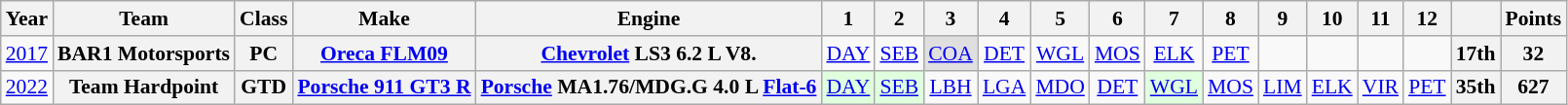<table class="wikitable" style="text-align:center; font-size:90%">
<tr>
<th>Year</th>
<th>Team</th>
<th>Class</th>
<th>Make</th>
<th>Engine</th>
<th>1</th>
<th>2</th>
<th>3</th>
<th>4</th>
<th>5</th>
<th>6</th>
<th>7</th>
<th>8</th>
<th>9</th>
<th>10</th>
<th>11</th>
<th>12</th>
<th></th>
<th>Points</th>
</tr>
<tr>
<td><a href='#'>2017</a></td>
<th>BAR1 Motorsports</th>
<th>PC</th>
<th><a href='#'>Oreca FLM09</a></th>
<th><a href='#'>Chevrolet</a> LS3 6.2 L V8.</th>
<td><a href='#'>DAY</a></td>
<td><a href='#'>SEB</a></td>
<td style="background:#DFDFDF;"><a href='#'>COA</a><br></td>
<td><a href='#'>DET</a></td>
<td><a href='#'>WGL</a></td>
<td><a href='#'>MOS</a></td>
<td><a href='#'>ELK</a></td>
<td><a href='#'>PET</a></td>
<td></td>
<td></td>
<td></td>
<td></td>
<th>17th</th>
<th>32</th>
</tr>
<tr>
<td><a href='#'>2022</a></td>
<th>Team Hardpoint</th>
<th>GTD</th>
<th><a href='#'>Porsche 911 GT3 R</a></th>
<th><a href='#'>Porsche</a> MA1.76/MDG.G 4.0 L <a href='#'>Flat-6</a></th>
<td style="background:#DFFFDF;"><a href='#'>DAY</a><br></td>
<td style="background:#DFFFDF;"><a href='#'>SEB</a><br></td>
<td><a href='#'>LBH</a></td>
<td><a href='#'>LGA</a></td>
<td><a href='#'>MDO</a></td>
<td><a href='#'>DET</a></td>
<td style="background:#DFFFDF;"><a href='#'>WGL</a><br></td>
<td><a href='#'>MOS</a></td>
<td><a href='#'>LIM</a></td>
<td><a href='#'>ELK</a></td>
<td><a href='#'>VIR</a></td>
<td><a href='#'>PET</a></td>
<th>35th</th>
<th>627</th>
</tr>
</table>
